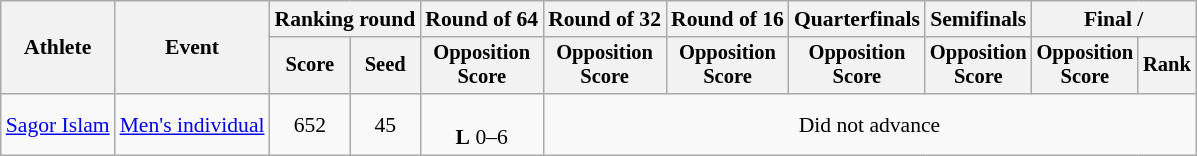<table class="wikitable" style="font-size:90%; text-align:center">
<tr>
<th rowspan=2>Athlete</th>
<th rowspan=2>Event</th>
<th colspan="2">Ranking round</th>
<th>Round of 64</th>
<th>Round of 32</th>
<th>Round of 16</th>
<th>Quarterfinals</th>
<th>Semifinals</th>
<th colspan="2">Final / </th>
</tr>
<tr style="font-size:95%">
<th>Score</th>
<th>Seed</th>
<th>Opposition<br>Score</th>
<th>Opposition<br>Score</th>
<th>Opposition<br>Score</th>
<th>Opposition<br>Score</th>
<th>Opposition<br>Score</th>
<th>Opposition<br>Score</th>
<th>Rank</th>
</tr>
<tr align=center>
<td align=left><a href='#'>Sagor Islam</a></td>
<td align=left><a href='#'>Men's individual</a></td>
<td>652</td>
<td>45</td>
<td><br><strong>L</strong> 0–6</td>
<td colspan=6>Did not advance</td>
</tr>
</table>
